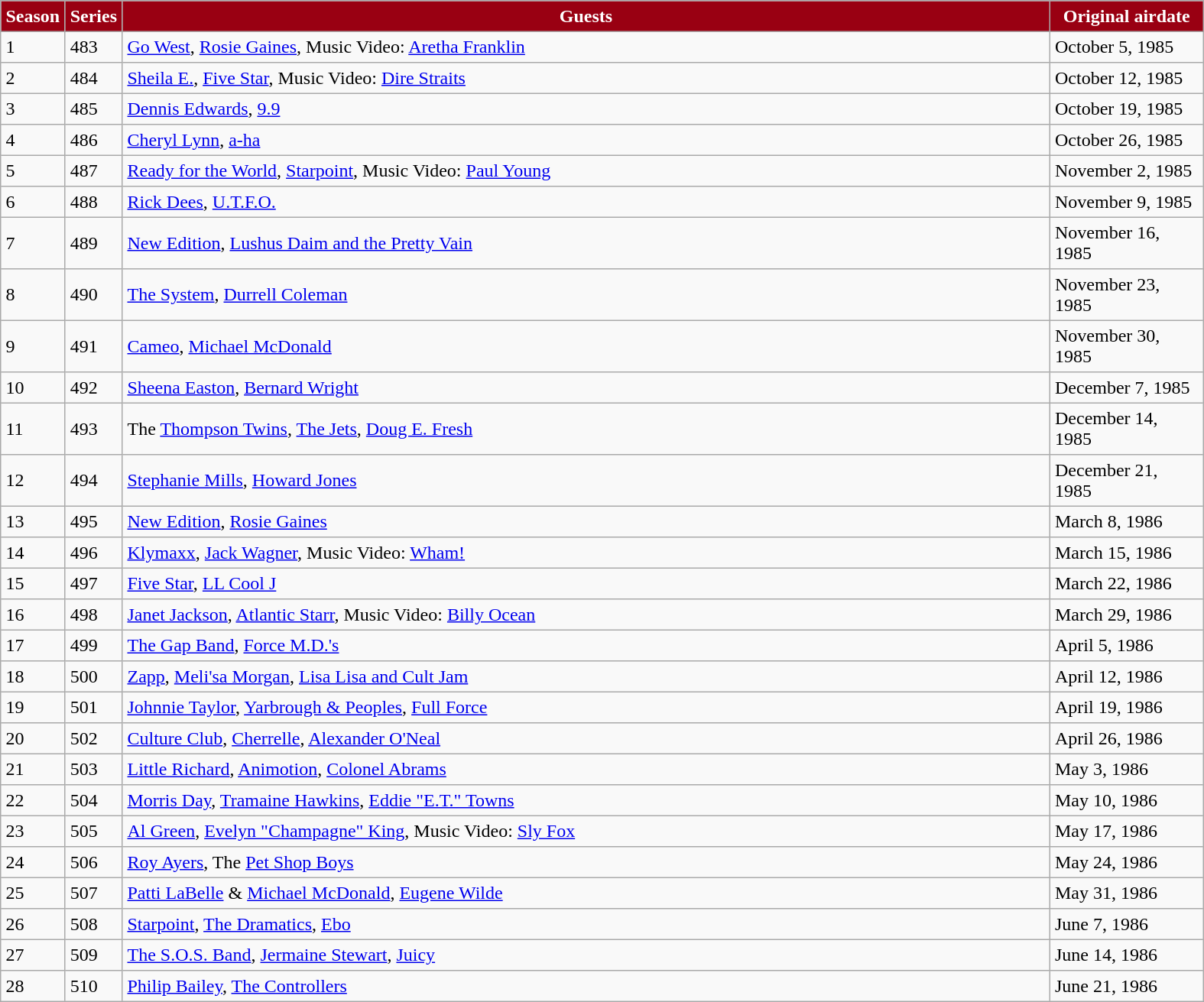<table class="toccolours" border="2" cellpadding="4" cellspacing="0" style="margin: 1em 1em 1em 0; background: #f9f9f9; border: 1px #aaa solid; border-collapse: collapse">
<tr style="vertical-align: top; text-align: center; background-color:#990012; color:white">
<th><strong>Season</strong></th>
<th><strong>Series</strong></th>
<th style="width:800px;"><strong>Guests</strong></th>
<th style="width:125px;"><strong>Original airdate</strong></th>
</tr>
<tr>
<td>1</td>
<td>483</td>
<td><a href='#'>Go West</a>, <a href='#'>Rosie Gaines</a>, Music Video: <a href='#'>Aretha Franklin</a></td>
<td>October 5, 1985</td>
</tr>
<tr>
<td>2</td>
<td>484</td>
<td><a href='#'>Sheila E.</a>, <a href='#'>Five Star</a>, Music Video: <a href='#'>Dire Straits</a></td>
<td>October 12, 1985</td>
</tr>
<tr>
<td>3</td>
<td>485</td>
<td><a href='#'>Dennis Edwards</a>, <a href='#'>9.9</a></td>
<td>October 19, 1985</td>
</tr>
<tr>
<td>4</td>
<td>486</td>
<td><a href='#'>Cheryl Lynn</a>, <a href='#'>a-ha</a></td>
<td>October 26, 1985</td>
</tr>
<tr>
<td>5</td>
<td>487</td>
<td><a href='#'>Ready for the World</a>, <a href='#'>Starpoint</a>, Music Video: <a href='#'>Paul Young</a></td>
<td>November 2, 1985</td>
</tr>
<tr>
<td>6</td>
<td>488</td>
<td><a href='#'>Rick Dees</a>, <a href='#'>U.T.F.O.</a></td>
<td>November 9, 1985</td>
</tr>
<tr>
<td>7</td>
<td>489</td>
<td><a href='#'>New Edition</a>, <a href='#'>Lushus Daim and the Pretty Vain</a></td>
<td>November 16, 1985</td>
</tr>
<tr>
<td>8</td>
<td>490</td>
<td><a href='#'>The System</a>, <a href='#'>Durrell Coleman</a></td>
<td>November 23, 1985</td>
</tr>
<tr>
<td>9</td>
<td>491</td>
<td><a href='#'>Cameo</a>, <a href='#'>Michael McDonald</a></td>
<td>November 30, 1985</td>
</tr>
<tr>
<td>10</td>
<td>492</td>
<td><a href='#'>Sheena Easton</a>, <a href='#'>Bernard Wright</a></td>
<td>December 7, 1985</td>
</tr>
<tr>
<td>11</td>
<td>493</td>
<td>The <a href='#'>Thompson Twins</a>, <a href='#'>The Jets</a>, <a href='#'>Doug E. Fresh</a></td>
<td>December 14, 1985</td>
</tr>
<tr>
<td>12</td>
<td>494</td>
<td><a href='#'>Stephanie Mills</a>, <a href='#'>Howard Jones</a></td>
<td>December 21, 1985</td>
</tr>
<tr>
<td>13</td>
<td>495</td>
<td><a href='#'>New Edition</a>, <a href='#'>Rosie Gaines</a></td>
<td>March 8, 1986</td>
</tr>
<tr>
<td>14</td>
<td>496</td>
<td><a href='#'>Klymaxx</a>, <a href='#'>Jack Wagner</a>, Music Video: <a href='#'>Wham!</a></td>
<td>March 15, 1986</td>
</tr>
<tr>
<td>15</td>
<td>497</td>
<td><a href='#'>Five Star</a>, <a href='#'>LL Cool J</a></td>
<td>March 22, 1986</td>
</tr>
<tr>
<td>16</td>
<td>498</td>
<td><a href='#'>Janet Jackson</a>, <a href='#'>Atlantic Starr</a>, Music Video: <a href='#'>Billy Ocean</a></td>
<td>March 29, 1986</td>
</tr>
<tr>
<td>17</td>
<td>499</td>
<td><a href='#'>The Gap Band</a>, <a href='#'>Force M.D.'s</a></td>
<td>April 5, 1986</td>
</tr>
<tr>
<td>18</td>
<td>500</td>
<td><a href='#'>Zapp</a>, <a href='#'>Meli'sa Morgan</a>, <a href='#'>Lisa Lisa and Cult Jam</a></td>
<td>April 12, 1986</td>
</tr>
<tr>
<td>19</td>
<td>501</td>
<td><a href='#'>Johnnie Taylor</a>, <a href='#'>Yarbrough & Peoples</a>, <a href='#'>Full Force</a></td>
<td>April 19, 1986</td>
</tr>
<tr>
<td>20</td>
<td>502</td>
<td><a href='#'>Culture Club</a>, <a href='#'>Cherrelle</a>, <a href='#'>Alexander O'Neal</a></td>
<td>April 26, 1986</td>
</tr>
<tr>
<td>21</td>
<td>503</td>
<td><a href='#'>Little Richard</a>, <a href='#'>Animotion</a>, <a href='#'>Colonel Abrams</a></td>
<td>May 3, 1986</td>
</tr>
<tr>
<td>22</td>
<td>504</td>
<td><a href='#'>Morris Day</a>, <a href='#'>Tramaine Hawkins</a>, <a href='#'>Eddie "E.T." Towns</a></td>
<td>May 10, 1986</td>
</tr>
<tr>
<td>23</td>
<td>505</td>
<td><a href='#'>Al Green</a>, <a href='#'>Evelyn "Champagne" King</a>, Music Video: <a href='#'>Sly Fox</a></td>
<td>May 17, 1986</td>
</tr>
<tr>
<td>24</td>
<td>506</td>
<td><a href='#'>Roy Ayers</a>, The <a href='#'>Pet Shop Boys</a></td>
<td>May 24, 1986</td>
</tr>
<tr>
<td>25</td>
<td>507</td>
<td><a href='#'>Patti LaBelle</a> & <a href='#'>Michael McDonald</a>, <a href='#'>Eugene Wilde</a></td>
<td>May 31, 1986</td>
</tr>
<tr>
<td>26</td>
<td>508</td>
<td><a href='#'>Starpoint</a>, <a href='#'>The Dramatics</a>, <a href='#'>Ebo</a></td>
<td>June 7, 1986</td>
</tr>
<tr>
<td>27</td>
<td>509</td>
<td><a href='#'>The S.O.S. Band</a>, <a href='#'>Jermaine Stewart</a>, <a href='#'>Juicy</a></td>
<td>June 14, 1986</td>
</tr>
<tr>
<td>28</td>
<td>510</td>
<td><a href='#'>Philip Bailey</a>, <a href='#'>The Controllers</a></td>
<td>June 21, 1986</td>
</tr>
</table>
